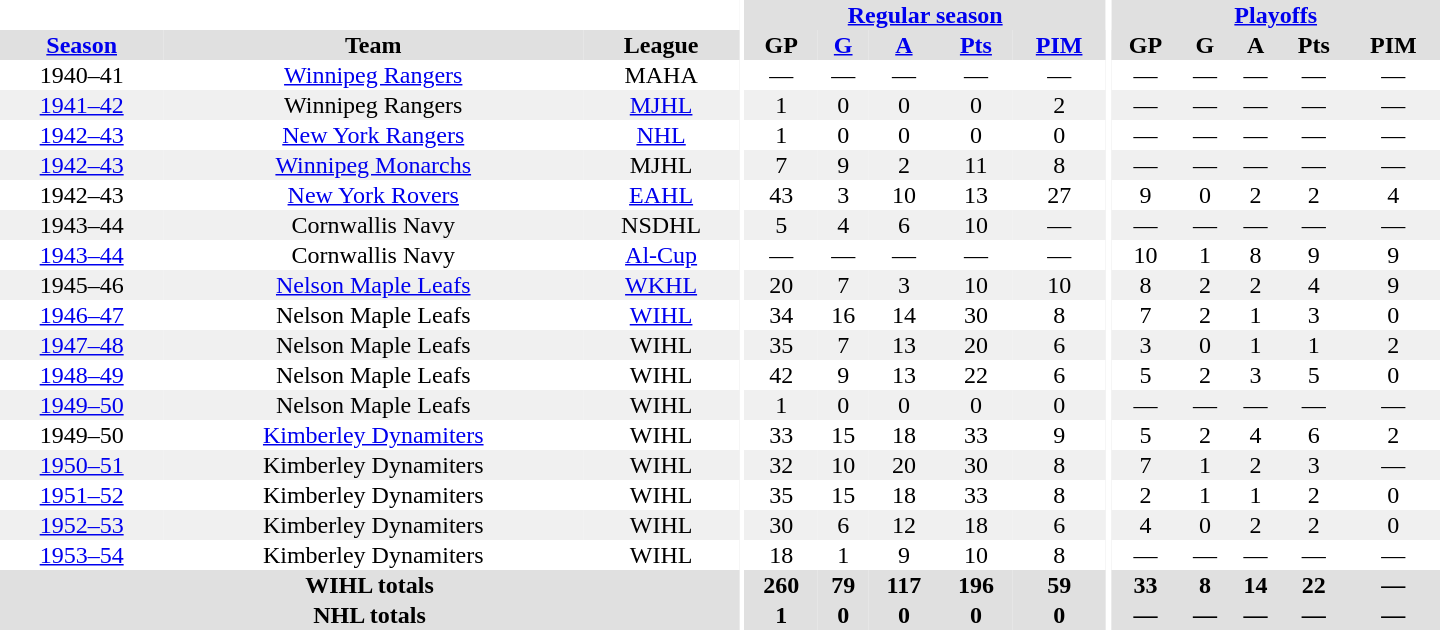<table border="0" cellpadding="1" cellspacing="0" style="text-align:center; width:60em">
<tr bgcolor="#e0e0e0">
<th colspan="3" bgcolor="#ffffff"></th>
<th rowspan="100" bgcolor="#ffffff"></th>
<th colspan="5"><a href='#'>Regular season</a></th>
<th rowspan="100" bgcolor="#ffffff"></th>
<th colspan="5"><a href='#'>Playoffs</a></th>
</tr>
<tr bgcolor="#e0e0e0">
<th><a href='#'>Season</a></th>
<th>Team</th>
<th>League</th>
<th>GP</th>
<th><a href='#'>G</a></th>
<th><a href='#'>A</a></th>
<th><a href='#'>Pts</a></th>
<th><a href='#'>PIM</a></th>
<th>GP</th>
<th>G</th>
<th>A</th>
<th>Pts</th>
<th>PIM</th>
</tr>
<tr>
<td>1940–41</td>
<td><a href='#'>Winnipeg Rangers</a></td>
<td>MAHA</td>
<td>—</td>
<td>—</td>
<td>—</td>
<td>—</td>
<td>—</td>
<td>—</td>
<td>—</td>
<td>—</td>
<td>—</td>
<td>—</td>
</tr>
<tr bgcolor="#f0f0f0">
<td><a href='#'>1941–42</a></td>
<td>Winnipeg Rangers</td>
<td><a href='#'>MJHL</a></td>
<td>1</td>
<td>0</td>
<td>0</td>
<td>0</td>
<td>2</td>
<td>—</td>
<td>—</td>
<td>—</td>
<td>—</td>
<td>—</td>
</tr>
<tr>
<td><a href='#'>1942–43</a></td>
<td><a href='#'>New York Rangers</a></td>
<td><a href='#'>NHL</a></td>
<td>1</td>
<td>0</td>
<td>0</td>
<td>0</td>
<td>0</td>
<td>—</td>
<td>—</td>
<td>—</td>
<td>—</td>
<td>—</td>
</tr>
<tr bgcolor="#f0f0f0">
<td><a href='#'>1942–43</a></td>
<td><a href='#'>Winnipeg Monarchs</a></td>
<td>MJHL</td>
<td>7</td>
<td>9</td>
<td>2</td>
<td>11</td>
<td>8</td>
<td>—</td>
<td>—</td>
<td>—</td>
<td>—</td>
<td>—</td>
</tr>
<tr>
<td>1942–43</td>
<td><a href='#'>New York Rovers</a></td>
<td><a href='#'>EAHL</a></td>
<td>43</td>
<td>3</td>
<td>10</td>
<td>13</td>
<td>27</td>
<td>9</td>
<td>0</td>
<td>2</td>
<td>2</td>
<td>4</td>
</tr>
<tr bgcolor="#f0f0f0">
<td>1943–44</td>
<td>Cornwallis Navy</td>
<td>NSDHL</td>
<td>5</td>
<td>4</td>
<td>6</td>
<td>10</td>
<td>—</td>
<td>—</td>
<td>—</td>
<td>—</td>
<td>—</td>
<td>—</td>
</tr>
<tr>
<td><a href='#'>1943–44</a></td>
<td>Cornwallis Navy</td>
<td><a href='#'>Al-Cup</a></td>
<td>—</td>
<td>—</td>
<td>—</td>
<td>—</td>
<td>—</td>
<td>10</td>
<td>1</td>
<td>8</td>
<td>9</td>
<td>9</td>
</tr>
<tr bgcolor="#f0f0f0">
<td>1945–46</td>
<td><a href='#'>Nelson Maple Leafs</a></td>
<td><a href='#'>WKHL</a></td>
<td>20</td>
<td>7</td>
<td>3</td>
<td>10</td>
<td>10</td>
<td>8</td>
<td>2</td>
<td>2</td>
<td>4</td>
<td>9</td>
</tr>
<tr>
<td><a href='#'>1946–47</a></td>
<td>Nelson Maple Leafs</td>
<td><a href='#'>WIHL</a></td>
<td>34</td>
<td>16</td>
<td>14</td>
<td>30</td>
<td>8</td>
<td>7</td>
<td>2</td>
<td>1</td>
<td>3</td>
<td>0</td>
</tr>
<tr bgcolor="#f0f0f0">
<td><a href='#'>1947–48</a></td>
<td>Nelson Maple Leafs</td>
<td>WIHL</td>
<td>35</td>
<td>7</td>
<td>13</td>
<td>20</td>
<td>6</td>
<td>3</td>
<td>0</td>
<td>1</td>
<td>1</td>
<td>2</td>
</tr>
<tr>
<td><a href='#'>1948–49</a></td>
<td>Nelson Maple Leafs</td>
<td>WIHL</td>
<td>42</td>
<td>9</td>
<td>13</td>
<td>22</td>
<td>6</td>
<td>5</td>
<td>2</td>
<td>3</td>
<td>5</td>
<td>0</td>
</tr>
<tr bgcolor="#f0f0f0">
<td><a href='#'>1949–50</a></td>
<td>Nelson Maple Leafs</td>
<td>WIHL</td>
<td>1</td>
<td>0</td>
<td>0</td>
<td>0</td>
<td>0</td>
<td>—</td>
<td>—</td>
<td>—</td>
<td>—</td>
<td>—</td>
</tr>
<tr>
<td>1949–50</td>
<td><a href='#'>Kimberley Dynamiters</a></td>
<td>WIHL</td>
<td>33</td>
<td>15</td>
<td>18</td>
<td>33</td>
<td>9</td>
<td>5</td>
<td>2</td>
<td>4</td>
<td>6</td>
<td>2</td>
</tr>
<tr bgcolor="#f0f0f0">
<td><a href='#'>1950–51</a></td>
<td>Kimberley Dynamiters</td>
<td>WIHL</td>
<td>32</td>
<td>10</td>
<td>20</td>
<td>30</td>
<td>8</td>
<td>7</td>
<td>1</td>
<td>2</td>
<td>3</td>
<td>—</td>
</tr>
<tr>
<td><a href='#'>1951–52</a></td>
<td>Kimberley Dynamiters</td>
<td>WIHL</td>
<td>35</td>
<td>15</td>
<td>18</td>
<td>33</td>
<td>8</td>
<td>2</td>
<td>1</td>
<td>1</td>
<td>2</td>
<td>0</td>
</tr>
<tr bgcolor="#f0f0f0">
<td><a href='#'>1952–53</a></td>
<td>Kimberley Dynamiters</td>
<td>WIHL</td>
<td>30</td>
<td>6</td>
<td>12</td>
<td>18</td>
<td>6</td>
<td>4</td>
<td>0</td>
<td>2</td>
<td>2</td>
<td>0</td>
</tr>
<tr>
<td><a href='#'>1953–54</a></td>
<td>Kimberley Dynamiters</td>
<td>WIHL</td>
<td>18</td>
<td>1</td>
<td>9</td>
<td>10</td>
<td>8</td>
<td>—</td>
<td>—</td>
<td>—</td>
<td>—</td>
<td>—</td>
</tr>
<tr bgcolor="#e0e0e0">
<th colspan="3">WIHL totals</th>
<th>260</th>
<th>79</th>
<th>117</th>
<th>196</th>
<th>59</th>
<th>33</th>
<th>8</th>
<th>14</th>
<th>22</th>
<th>—</th>
</tr>
<tr bgcolor="#e0e0e0">
<th colspan="3">NHL totals</th>
<th>1</th>
<th>0</th>
<th>0</th>
<th>0</th>
<th>0</th>
<th>—</th>
<th>—</th>
<th>—</th>
<th>—</th>
<th>—</th>
</tr>
</table>
